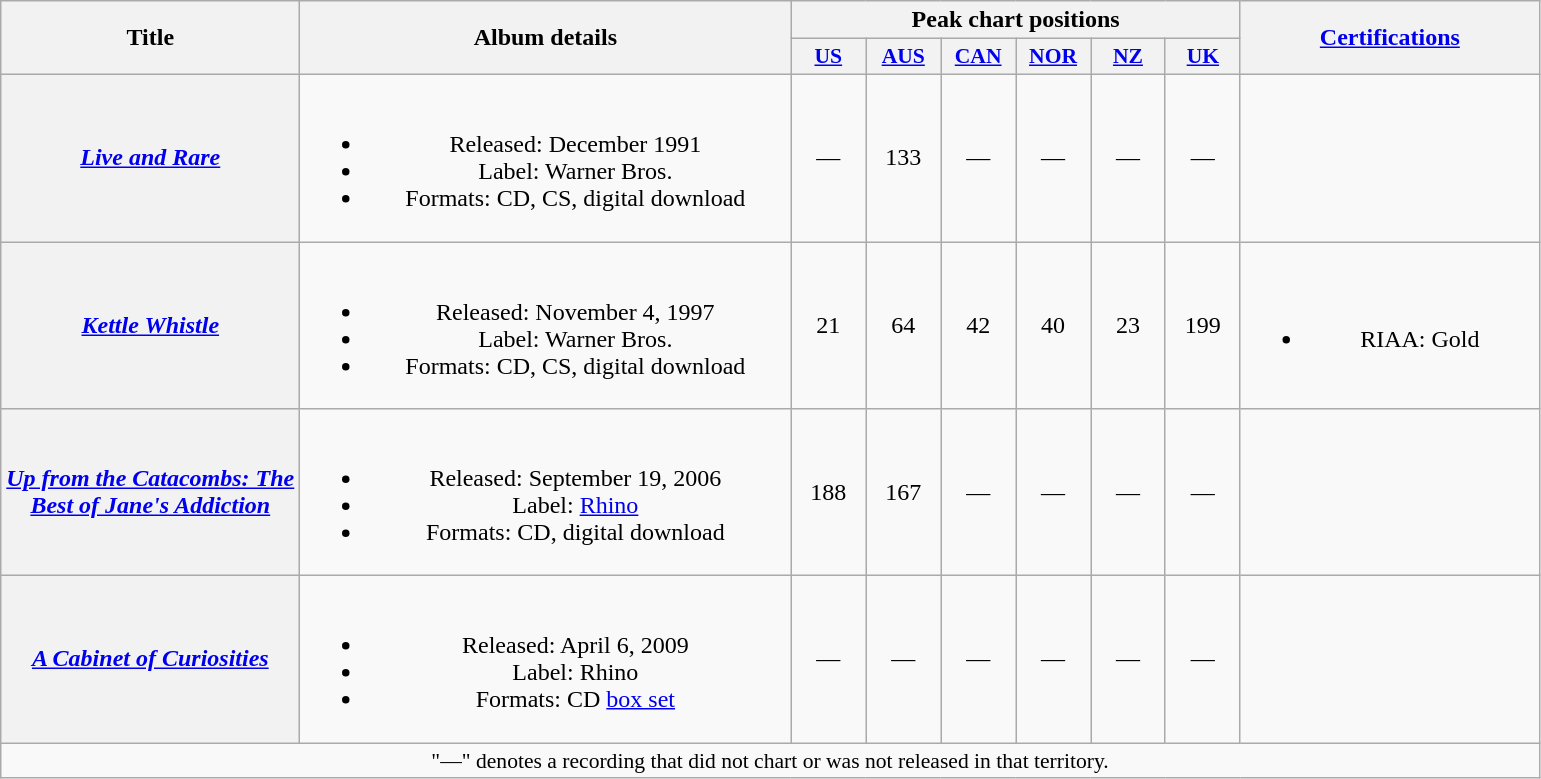<table class="wikitable plainrowheaders" style="text-align:center;">
<tr>
<th scope="col" rowspan="2" style="width:12em;">Title</th>
<th scope="col" rowspan="2" style="width:20em;">Album details</th>
<th scope="col" colspan="6">Peak chart positions</th>
<th scope="col" rowspan="2" style="width:12em;"><a href='#'>Certifications</a></th>
</tr>
<tr>
<th scope="col" style="width:3em;font-size:90%;"><a href='#'>US</a><br></th>
<th scope="col" style="width:3em;font-size:90%;"><a href='#'>AUS</a><br></th>
<th scope="col" style="width:3em;font-size:90%;"><a href='#'>CAN</a><br></th>
<th scope="col" style="width:3em;font-size:90%;"><a href='#'>NOR</a><br></th>
<th scope="col" style="width:3em;font-size:90%;"><a href='#'>NZ</a><br></th>
<th scope="col" style="width:3em;font-size:90%;"><a href='#'>UK</a><br></th>
</tr>
<tr>
<th scope="row"><em><a href='#'>Live and Rare</a></em></th>
<td><br><ul><li>Released: December 1991</li><li>Label: Warner Bros.</li><li>Formats: CD, CS, digital download</li></ul></td>
<td>—</td>
<td>133</td>
<td>—</td>
<td>—</td>
<td>—</td>
<td>—</td>
<td></td>
</tr>
<tr>
<th scope="row"><em><a href='#'>Kettle Whistle</a></em></th>
<td><br><ul><li>Released: November 4, 1997</li><li>Label: Warner Bros.</li><li>Formats: CD, CS, digital download</li></ul></td>
<td>21</td>
<td>64</td>
<td>42</td>
<td>40</td>
<td>23</td>
<td>199</td>
<td><br><ul><li>RIAA: Gold</li></ul></td>
</tr>
<tr>
<th scope="row"><em><a href='#'>Up from the Catacombs: The Best of Jane's Addiction</a></em></th>
<td><br><ul><li>Released: September 19, 2006</li><li>Label: <a href='#'>Rhino</a></li><li>Formats: CD, digital download</li></ul></td>
<td>188</td>
<td>167</td>
<td>—</td>
<td>—</td>
<td>—</td>
<td>—</td>
<td></td>
</tr>
<tr>
<th scope="row"><em><a href='#'>A Cabinet of Curiosities</a></em></th>
<td><br><ul><li>Released: April 6, 2009</li><li>Label: Rhino</li><li>Formats: CD <a href='#'>box set</a></li></ul></td>
<td>—</td>
<td>—</td>
<td>—</td>
<td>—</td>
<td>—</td>
<td>—</td>
<td></td>
</tr>
<tr>
<td colspan="11" style="font-size:90%">"—" denotes a recording that did not chart or was not released in that territory.</td>
</tr>
</table>
